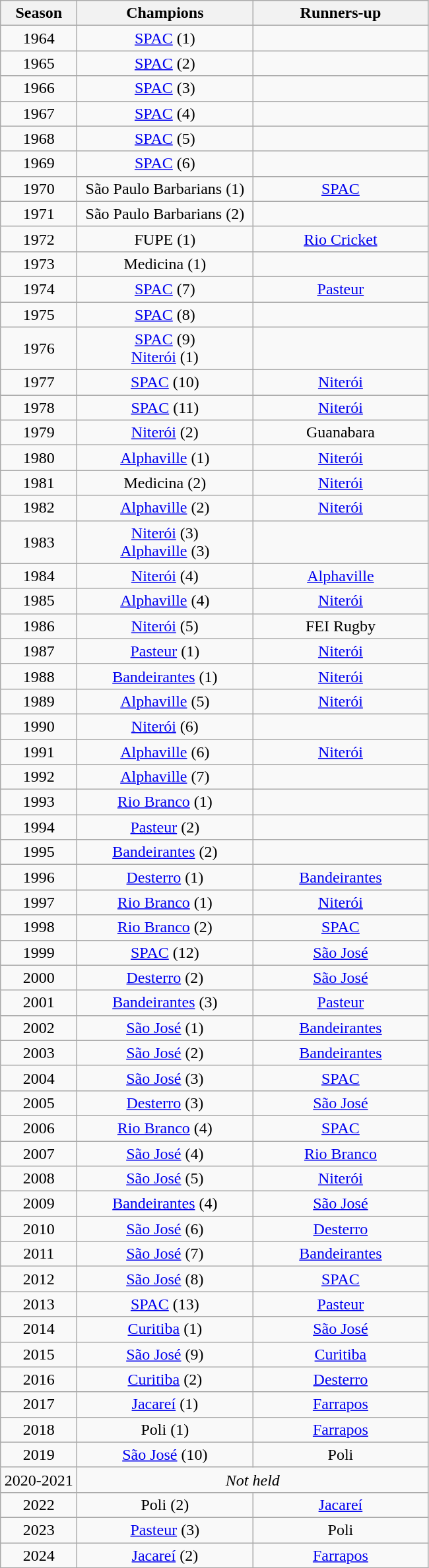<table class="wikitable" style="text-align:center; margin-left:1em;">
<tr>
<th style="width:70px">Season</th>
<th style="width:170px">Champions</th>
<th style="width:170px">Runners-up</th>
</tr>
<tr>
<td>1964</td>
<td><a href='#'>SPAC</a> (1)</td>
<td></td>
</tr>
<tr>
<td>1965</td>
<td><a href='#'>SPAC</a> (2)</td>
<td></td>
</tr>
<tr>
<td>1966</td>
<td><a href='#'>SPAC</a> (3)</td>
<td></td>
</tr>
<tr>
<td>1967</td>
<td><a href='#'>SPAC</a> (4)</td>
<td></td>
</tr>
<tr>
<td>1968</td>
<td><a href='#'>SPAC</a> (5)</td>
<td></td>
</tr>
<tr>
<td>1969</td>
<td><a href='#'>SPAC</a> (6)</td>
<td></td>
</tr>
<tr>
<td>1970</td>
<td>São Paulo Barbarians (1)</td>
<td><a href='#'>SPAC</a></td>
</tr>
<tr>
<td>1971</td>
<td>São Paulo Barbarians (2)</td>
<td></td>
</tr>
<tr>
<td>1972</td>
<td>FUPE (1)</td>
<td><a href='#'>Rio Cricket</a></td>
</tr>
<tr>
<td>1973</td>
<td>Medicina (1)</td>
<td></td>
</tr>
<tr>
<td>1974</td>
<td><a href='#'>SPAC</a> (7)</td>
<td><a href='#'>Pasteur</a></td>
</tr>
<tr>
<td>1975</td>
<td><a href='#'>SPAC</a> (8)</td>
<td></td>
</tr>
<tr>
<td>1976</td>
<td><a href='#'>SPAC</a> (9) <br> <a href='#'>Niterói</a> (1)</td>
<td></td>
</tr>
<tr>
<td>1977</td>
<td><a href='#'>SPAC</a> (10)</td>
<td><a href='#'>Niterói</a></td>
</tr>
<tr>
<td>1978</td>
<td><a href='#'>SPAC</a> (11)</td>
<td><a href='#'>Niterói</a></td>
</tr>
<tr>
<td>1979</td>
<td><a href='#'>Niterói</a> (2)</td>
<td>Guanabara</td>
</tr>
<tr>
<td>1980</td>
<td><a href='#'>Alphaville</a> (1)</td>
<td><a href='#'>Niterói</a></td>
</tr>
<tr>
<td>1981</td>
<td>Medicina (2)</td>
<td><a href='#'>Niterói</a></td>
</tr>
<tr>
<td>1982</td>
<td><a href='#'>Alphaville</a> (2)</td>
<td><a href='#'>Niterói</a></td>
</tr>
<tr>
<td>1983</td>
<td><a href='#'>Niterói</a> (3) <br> <a href='#'>Alphaville</a> (3)</td>
<td></td>
</tr>
<tr>
<td>1984</td>
<td><a href='#'>Niterói</a> (4)</td>
<td><a href='#'>Alphaville</a></td>
</tr>
<tr>
<td>1985</td>
<td><a href='#'>Alphaville</a> (4)</td>
<td><a href='#'>Niterói</a></td>
</tr>
<tr>
<td>1986</td>
<td><a href='#'>Niterói</a> (5)</td>
<td>FEI Rugby</td>
</tr>
<tr>
<td>1987</td>
<td><a href='#'>Pasteur</a> (1)</td>
<td><a href='#'>Niterói</a></td>
</tr>
<tr>
<td>1988</td>
<td><a href='#'>Bandeirantes</a> (1)</td>
<td><a href='#'>Niterói</a></td>
</tr>
<tr>
<td>1989</td>
<td><a href='#'>Alphaville</a> (5)</td>
<td><a href='#'>Niterói</a></td>
</tr>
<tr>
<td>1990</td>
<td><a href='#'>Niterói</a> (6)</td>
<td></td>
</tr>
<tr>
<td>1991</td>
<td><a href='#'>Alphaville</a> (6)</td>
<td><a href='#'>Niterói</a></td>
</tr>
<tr>
<td>1992</td>
<td><a href='#'>Alphaville</a> (7)</td>
<td></td>
</tr>
<tr>
<td>1993</td>
<td><a href='#'>Rio Branco</a> (1)</td>
<td></td>
</tr>
<tr>
<td>1994</td>
<td><a href='#'>Pasteur</a> (2)</td>
<td></td>
</tr>
<tr>
<td>1995</td>
<td><a href='#'>Bandeirantes</a> (2)</td>
<td></td>
</tr>
<tr>
<td>1996</td>
<td><a href='#'>Desterro</a> (1)</td>
<td><a href='#'>Bandeirantes</a></td>
</tr>
<tr>
<td>1997</td>
<td><a href='#'>Rio Branco</a> (1)</td>
<td><a href='#'>Niterói</a></td>
</tr>
<tr>
<td>1998</td>
<td><a href='#'>Rio Branco</a> (2)</td>
<td><a href='#'>SPAC</a></td>
</tr>
<tr>
<td>1999</td>
<td><a href='#'>SPAC</a> (12)</td>
<td><a href='#'>São José</a></td>
</tr>
<tr>
<td>2000</td>
<td><a href='#'>Desterro</a> (2)</td>
<td><a href='#'>São José</a></td>
</tr>
<tr>
<td>2001</td>
<td><a href='#'>Bandeirantes</a> (3)</td>
<td><a href='#'>Pasteur</a></td>
</tr>
<tr>
<td>2002</td>
<td><a href='#'>São José</a> (1)</td>
<td><a href='#'>Bandeirantes</a></td>
</tr>
<tr>
<td>2003</td>
<td><a href='#'>São José</a> (2)</td>
<td><a href='#'>Bandeirantes</a></td>
</tr>
<tr>
<td>2004</td>
<td><a href='#'>São José</a> (3)</td>
<td><a href='#'>SPAC</a></td>
</tr>
<tr>
<td>2005</td>
<td><a href='#'>Desterro</a> (3)</td>
<td><a href='#'>São José</a></td>
</tr>
<tr>
<td>2006</td>
<td><a href='#'>Rio Branco</a> (4)</td>
<td><a href='#'>SPAC</a></td>
</tr>
<tr>
<td>2007</td>
<td><a href='#'>São José</a> (4)</td>
<td><a href='#'>Rio Branco</a></td>
</tr>
<tr>
<td>2008</td>
<td><a href='#'>São José</a> (5)</td>
<td><a href='#'>Niterói</a></td>
</tr>
<tr>
<td>2009</td>
<td><a href='#'>Bandeirantes</a> (4)</td>
<td><a href='#'>São José</a></td>
</tr>
<tr>
<td>2010</td>
<td><a href='#'>São José</a> (6)</td>
<td><a href='#'>Desterro</a></td>
</tr>
<tr>
<td>2011</td>
<td><a href='#'>São José</a> (7)</td>
<td><a href='#'>Bandeirantes</a></td>
</tr>
<tr>
<td>2012</td>
<td><a href='#'>São José</a> (8)</td>
<td><a href='#'>SPAC</a></td>
</tr>
<tr>
<td>2013</td>
<td><a href='#'>SPAC</a> (13)</td>
<td><a href='#'>Pasteur</a></td>
</tr>
<tr>
<td>2014</td>
<td><a href='#'>Curitiba</a> (1)</td>
<td><a href='#'>São José</a></td>
</tr>
<tr>
<td>2015</td>
<td><a href='#'>São José</a> (9)</td>
<td><a href='#'>Curitiba</a></td>
</tr>
<tr>
<td>2016</td>
<td><a href='#'>Curitiba</a> (2)</td>
<td><a href='#'>Desterro</a></td>
</tr>
<tr>
<td>2017</td>
<td><a href='#'>Jacareí</a> (1)</td>
<td><a href='#'>Farrapos</a></td>
</tr>
<tr>
<td>2018</td>
<td>Poli (1)</td>
<td><a href='#'>Farrapos</a></td>
</tr>
<tr>
<td>2019</td>
<td><a href='#'>São José</a> (10)</td>
<td>Poli</td>
</tr>
<tr>
<td>2020-2021</td>
<td colspan=2><em>Not held</em></td>
</tr>
<tr>
<td>2022</td>
<td>Poli (2)</td>
<td><a href='#'>Jacareí</a></td>
</tr>
<tr>
<td>2023</td>
<td><a href='#'>Pasteur</a> (3)</td>
<td>Poli</td>
</tr>
<tr>
<td>2024 </td>
<td><a href='#'>Jacareí</a> (2)</td>
<td><a href='#'>Farrapos</a></td>
</tr>
</table>
